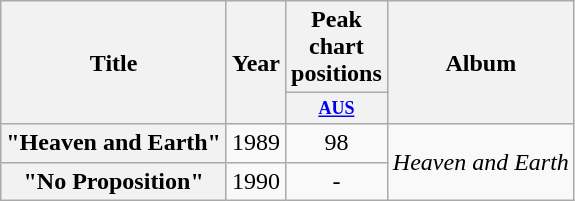<table class="wikitable plainrowheaders" style="text-align:center;">
<tr>
<th scope="col" rowspan="2">Title</th>
<th scope="col" rowspan="2">Year</th>
<th scope="col" colspan="1">Peak chart positions</th>
<th scope="col" rowspan="2">Album</th>
</tr>
<tr style="font-size:smaller;">
<th scope="col" style="width:3em;font-size:90%;"><a href='#'>AUS</a><br></th>
</tr>
<tr>
<th scope="row">"Heaven and Earth"</th>
<td>1989</td>
<td>98</td>
<td rowspan="2"><em>Heaven and Earth</em></td>
</tr>
<tr>
<th scope="row">"No Proposition"</th>
<td>1990</td>
<td>-</td>
</tr>
</table>
